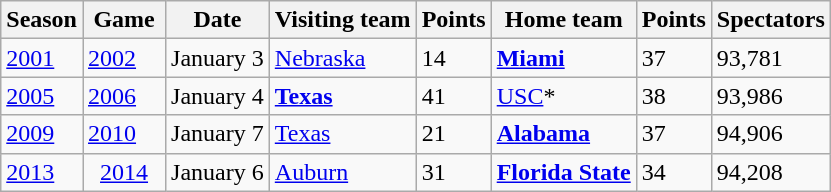<table class="wikitable" style=font-size:100% style="text-align:center">
<tr>
<th>Season</th>
<th>Game</th>
<th>Date</th>
<th>Visiting team</th>
<th>Points</th>
<th>Home team</th>
<th>Points</th>
<th>Spectators</th>
</tr>
<tr>
<td><a href='#'>2001</a></td>
<td><a href='#'>2002</a></td>
<td>January 3</td>
<td><a href='#'>Nebraska</a></td>
<td>14</td>
<td><strong><a href='#'>Miami</a></strong></td>
<td>37</td>
<td>93,781</td>
</tr>
<tr>
<td><a href='#'>2005</a></td>
<td><a href='#'>2006</a></td>
<td>January 4</td>
<td><strong><a href='#'>Texas</a></strong></td>
<td>41</td>
<td><a href='#'>USC</a>*</td>
<td>38</td>
<td>93,986</td>
</tr>
<tr>
<td><a href='#'>2009</a></td>
<td><a href='#'>2010</a></td>
<td>January 7</td>
<td><a href='#'>Texas</a></td>
<td>21</td>
<td><strong><a href='#'>Alabama</a></strong></td>
<td>37</td>
<td>94,906</td>
</tr>
<tr>
<td><a href='#'>2013</a></td>
<td>  <a href='#'>2014</a>  </td>
<td>January 6</td>
<td><a href='#'>Auburn</a></td>
<td>31</td>
<td><strong><a href='#'>Florida State</a></strong></td>
<td>34</td>
<td>94,208</td>
</tr>
</table>
